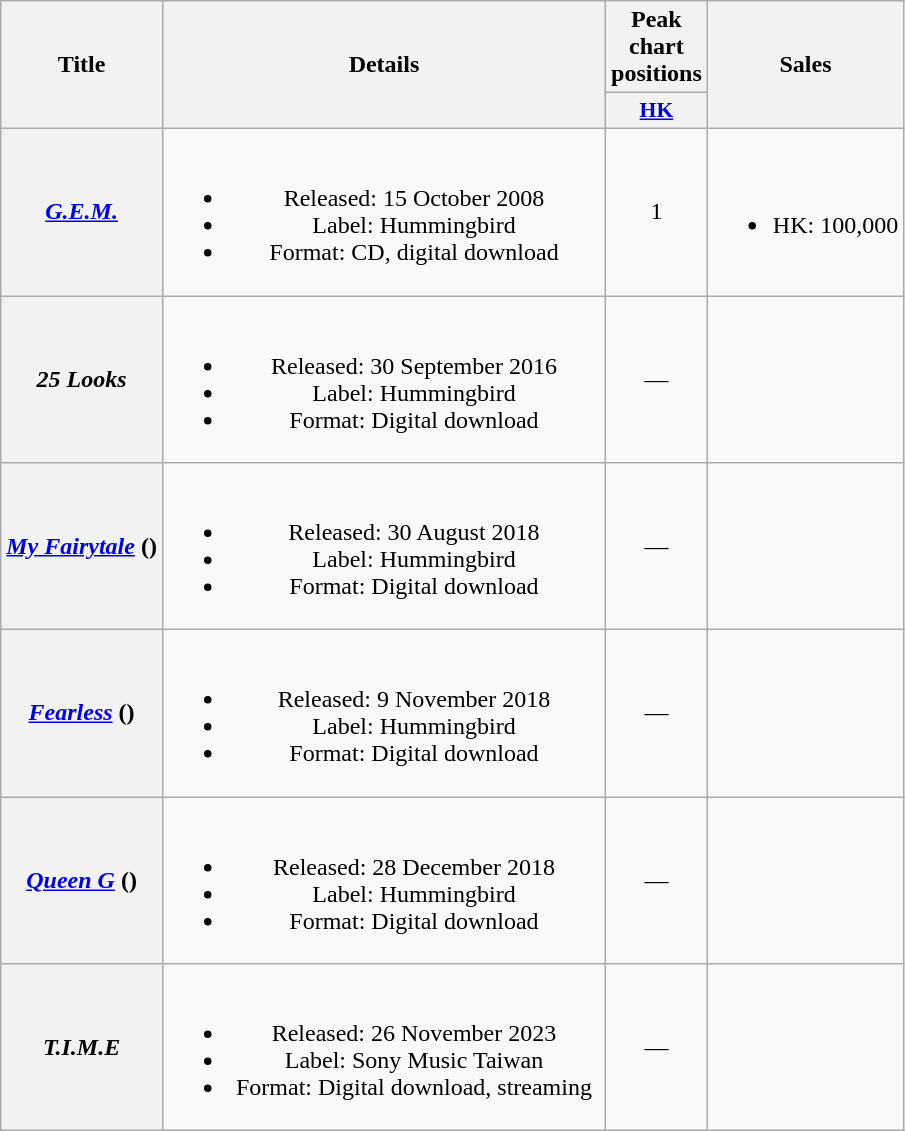<table class="wikitable plainrowheaders" style="text-align:center;">
<tr>
<th rowspan="2">Title</th>
<th rowspan="2" style="width:18em;">Details</th>
<th>Peak chart positions</th>
<th rowspan="2">Sales</th>
</tr>
<tr>
<th scope="col" style="width:3em;font-size:90%;"><a href='#'>HK</a><br></th>
</tr>
<tr>
<th scope="row"><em><a href='#'>G.E.M.</a></em></th>
<td><br><ul><li>Released: 15 October 2008</li><li>Label: Hummingbird</li><li>Format: CD, digital download</li></ul></td>
<td>1</td>
<td><br><ul><li>HK: 100,000</li></ul></td>
</tr>
<tr>
<th scope="row"><em>25 Looks</em></th>
<td><br><ul><li>Released: 30 September 2016</li><li>Label: Hummingbird</li><li>Format: Digital download</li></ul></td>
<td>—</td>
<td></td>
</tr>
<tr>
<th scope="row"><em><a href='#'>My Fairytale</a></em> ()</th>
<td><br><ul><li>Released: 30 August 2018</li><li>Label: Hummingbird</li><li>Format: Digital download</li></ul></td>
<td>—</td>
<td></td>
</tr>
<tr>
<th scope="row"><em><a href='#'>Fearless</a></em> ()</th>
<td><br><ul><li>Released: 9 November 2018</li><li>Label: Hummingbird</li><li>Format: Digital download</li></ul></td>
<td>—</td>
<td></td>
</tr>
<tr>
<th scope="row"><em><a href='#'>Queen G</a></em> ()</th>
<td><br><ul><li>Released: 28 December 2018</li><li>Label: Hummingbird</li><li>Format: Digital download</li></ul></td>
<td>—</td>
<td></td>
</tr>
<tr>
<th scope="row"><em>T.I.M.E</em></th>
<td><br><ul><li>Released: 26 November 2023</li><li>Label: Sony Music Taiwan</li><li>Format: Digital download, streaming</li></ul></td>
<td>—</td>
<td></td>
</tr>
</table>
